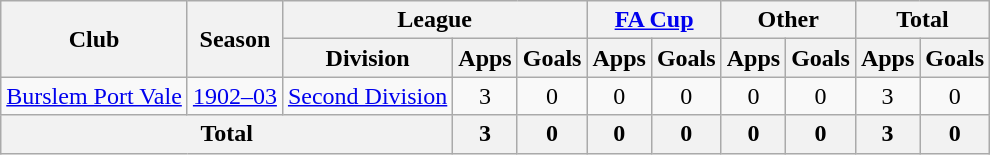<table class="wikitable" style="text-align:center">
<tr>
<th rowspan="2">Club</th>
<th rowspan="2">Season</th>
<th colspan="3">League</th>
<th colspan="2"><a href='#'>FA Cup</a></th>
<th colspan="2">Other</th>
<th colspan="2">Total</th>
</tr>
<tr>
<th>Division</th>
<th>Apps</th>
<th>Goals</th>
<th>Apps</th>
<th>Goals</th>
<th>Apps</th>
<th>Goals</th>
<th>Apps</th>
<th>Goals</th>
</tr>
<tr>
<td><a href='#'>Burslem Port Vale</a></td>
<td><a href='#'>1902–03</a></td>
<td><a href='#'>Second Division</a></td>
<td>3</td>
<td>0</td>
<td>0</td>
<td>0</td>
<td>0</td>
<td>0</td>
<td>3</td>
<td>0</td>
</tr>
<tr>
<th colspan="3">Total</th>
<th>3</th>
<th>0</th>
<th>0</th>
<th>0</th>
<th>0</th>
<th>0</th>
<th>3</th>
<th>0</th>
</tr>
</table>
